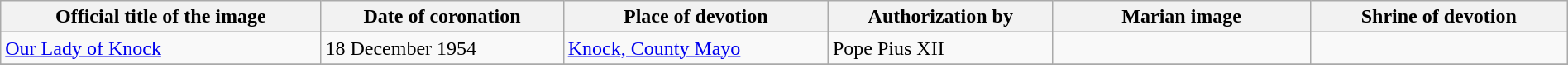<table class="wikitable sortable" width="100%">
<tr>
<th>Official title of the image</th>
<th data-sort-type="date">Date of coronation</th>
<th>Place of devotion</th>
<th>Authorization by</th>
<th width=200px class=unsortable>Marian image</th>
<th width=200px class=unsortable>Shrine of devotion</th>
</tr>
<tr>
<td><a href='#'>Our Lady of Knock</a></td>
<td>18 December 1954</td>
<td><a href='#'>Knock, County Mayo</a></td>
<td>Pope Pius XII</td>
<td></td>
<td></td>
</tr>
<tr>
</tr>
</table>
